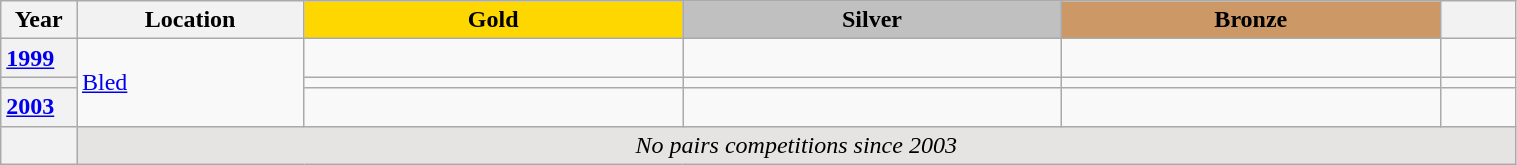<table class="wikitable unsortable" style="text-align:left; width:80%">
<tr>
<th scope="col" style="text-align:center; width:5%">Year</th>
<th scope="col" style="text-align:center; width:15%">Location</th>
<th scope="col" style="text-align:center; width:25%; background:gold">Gold</th>
<th scope="col" style="text-align:center; width:25%; background:silver">Silver</th>
<th scope="col" style="text-align:center; width:25%; background:#c96">Bronze</th>
<th scope="col" style="text-align:center; width:5%"></th>
</tr>
<tr>
<th scope="row" style="text-align:left"><a href='#'>1999</a></th>
<td rowspan="3"><a href='#'>Bled</a></td>
<td></td>
<td></td>
<td></td>
<td></td>
</tr>
<tr>
<th scope="row" style="text-align:left"></th>
<td></td>
<td></td>
<td></td>
<td></td>
</tr>
<tr>
<th scope="row" style="text-align:left"><a href='#'>2003</a></th>
<td></td>
<td></td>
<td></td>
<td></td>
</tr>
<tr>
<th scope="row" style="text-align:left"></th>
<td colspan="5" align="center" bgcolor="e5e4e2"><em>No pairs competitions since 2003</em></td>
</tr>
</table>
